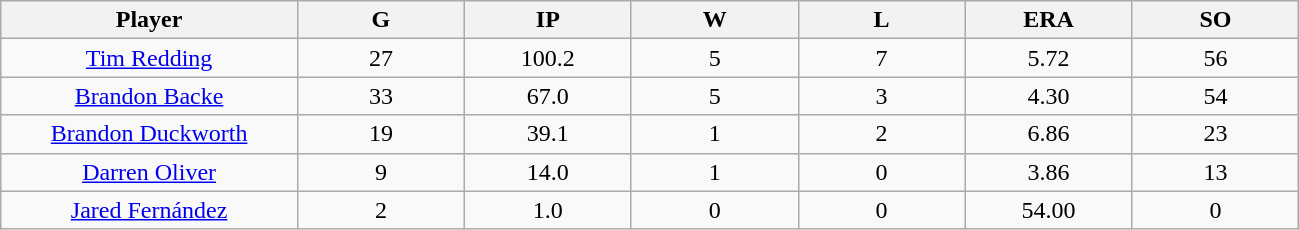<table class="wikitable sortable">
<tr>
<th bgcolor="#DDDDFF" width="16%">Player</th>
<th bgcolor="#DDDDFF" width="9%">G</th>
<th bgcolor="#DDDDFF" width="9%">IP</th>
<th bgcolor="#DDDDFF" width="9%">W</th>
<th bgcolor="#DDDDFF" width="9%">L</th>
<th bgcolor="#DDDDFF" width="9%">ERA</th>
<th bgcolor="#DDDDFF" width="9%">SO</th>
</tr>
<tr align=center>
<td><a href='#'>Tim Redding</a></td>
<td>27</td>
<td>100.2</td>
<td>5</td>
<td>7</td>
<td>5.72</td>
<td>56</td>
</tr>
<tr align=center>
<td><a href='#'>Brandon Backe</a></td>
<td>33</td>
<td>67.0</td>
<td>5</td>
<td>3</td>
<td>4.30</td>
<td>54</td>
</tr>
<tr align=center>
<td><a href='#'>Brandon Duckworth</a></td>
<td>19</td>
<td>39.1</td>
<td>1</td>
<td>2</td>
<td>6.86</td>
<td>23</td>
</tr>
<tr align=center>
<td><a href='#'>Darren Oliver</a></td>
<td>9</td>
<td>14.0</td>
<td>1</td>
<td>0</td>
<td>3.86</td>
<td>13</td>
</tr>
<tr align=center>
<td><a href='#'>Jared Fernández</a></td>
<td>2</td>
<td>1.0</td>
<td>0</td>
<td>0</td>
<td>54.00</td>
<td>0</td>
</tr>
</table>
